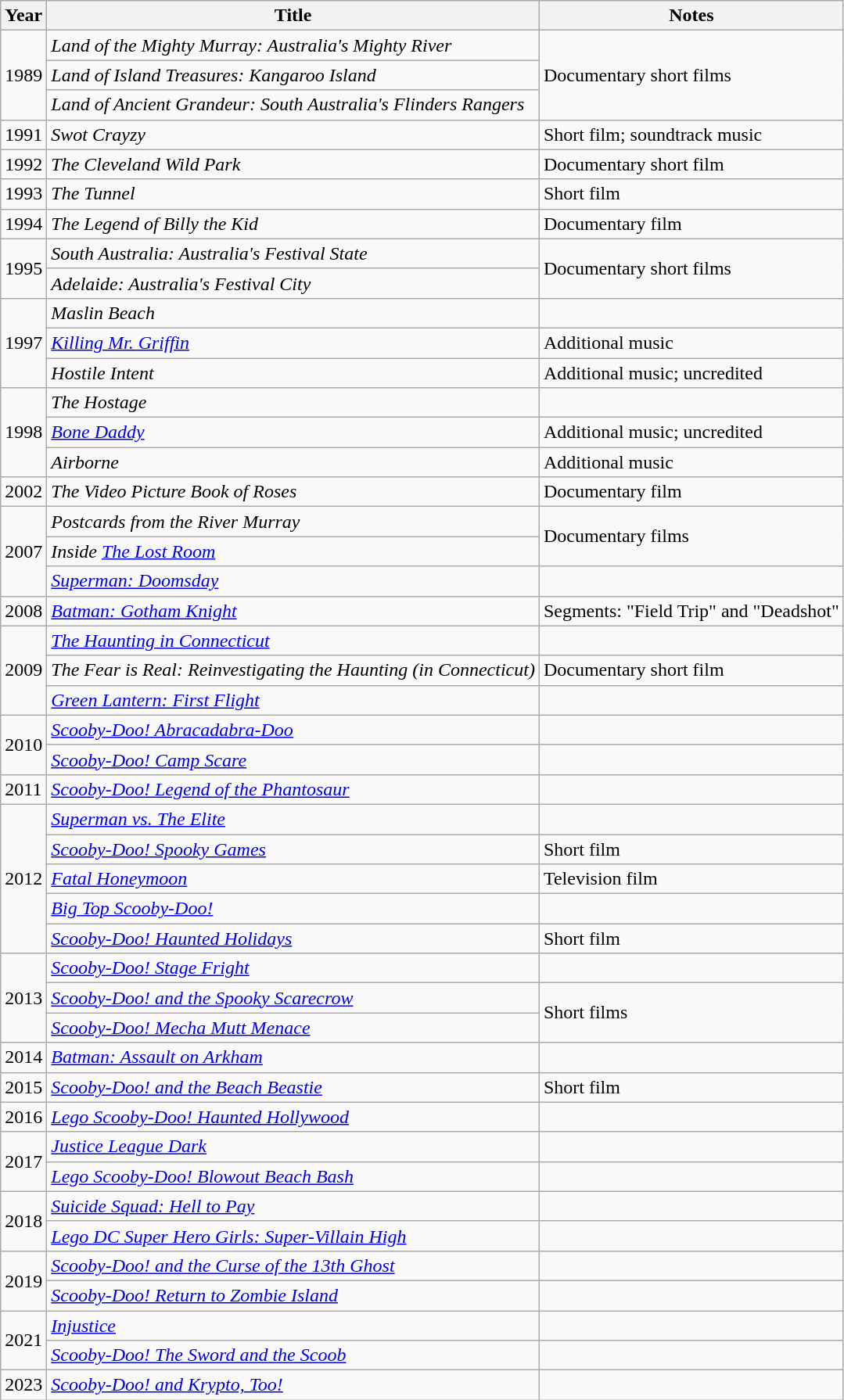<table class="wikitable">
<tr>
<th>Year</th>
<th>Title</th>
<th>Notes</th>
</tr>
<tr>
<td rowspan="3">1989</td>
<td><em>Land of the Mighty Murray: Australia's Mighty River</em></td>
<td rowspan="3">Documentary short films</td>
</tr>
<tr>
<td><em>Land of Island Treasures: Kangaroo Island</em></td>
</tr>
<tr>
<td><em>Land of Ancient Grandeur: South Australia's Flinders Rangers</em></td>
</tr>
<tr>
<td>1991</td>
<td><em>Swot Crayzy</em></td>
<td>Short film; soundtrack music</td>
</tr>
<tr>
<td>1992</td>
<td><em>The Cleveland Wild Park</em></td>
<td>Documentary short film</td>
</tr>
<tr>
<td>1993</td>
<td><em>The Tunnel</em></td>
<td>Short film</td>
</tr>
<tr>
<td>1994</td>
<td><em>The Legend of Billy the Kid</em></td>
<td>Documentary film</td>
</tr>
<tr>
<td rowspan="2">1995</td>
<td><em>South Australia: Australia's Festival State</em></td>
<td rowspan="2">Documentary short films</td>
</tr>
<tr>
<td><em>Adelaide: Australia's Festival City</em></td>
</tr>
<tr>
<td rowspan="3">1997</td>
<td><em>Maslin Beach</em></td>
<td></td>
</tr>
<tr>
<td><em><a href='#'>Killing Mr. Griffin</a></em></td>
<td>Additional music</td>
</tr>
<tr>
<td><em>Hostile Intent</em></td>
<td>Additional music; uncredited</td>
</tr>
<tr>
<td rowspan="3">1998</td>
<td><em>The Hostage</em></td>
<td></td>
</tr>
<tr>
<td><em><a href='#'>Bone Daddy</a></em></td>
<td>Additional music; uncredited</td>
</tr>
<tr>
<td><em>Airborne</em></td>
<td>Additional music</td>
</tr>
<tr>
<td>2002</td>
<td><em>The Video Picture Book of Roses</em></td>
<td>Documentary film</td>
</tr>
<tr>
<td rowspan="3">2007</td>
<td><em>Postcards from the River Murray</em></td>
<td rowspan="2">Documentary films</td>
</tr>
<tr>
<td><em>Inside <a href='#'>The Lost Room</a></em></td>
</tr>
<tr>
<td><em><a href='#'>Superman: Doomsday</a></em></td>
<td></td>
</tr>
<tr>
<td>2008</td>
<td><em><a href='#'>Batman: Gotham Knight</a></em></td>
<td>Segments: "Field Trip" and "Deadshot"</td>
</tr>
<tr>
<td rowspan="3">2009</td>
<td><em><a href='#'>The Haunting in Connecticut</a></em></td>
<td></td>
</tr>
<tr>
<td><em>The Fear is Real: Reinvestigating the Haunting (in Connecticut)</em></td>
<td>Documentary short film</td>
</tr>
<tr>
<td><em><a href='#'>Green Lantern: First Flight</a></em></td>
<td></td>
</tr>
<tr>
<td rowspan="2">2010</td>
<td><em><a href='#'>Scooby-Doo! Abracadabra-Doo</a></em></td>
<td></td>
</tr>
<tr>
<td><em><a href='#'>Scooby-Doo! Camp Scare</a></em></td>
<td></td>
</tr>
<tr>
<td>2011</td>
<td><em><a href='#'>Scooby-Doo! Legend of the Phantosaur</a></em></td>
<td></td>
</tr>
<tr>
<td rowspan="5">2012</td>
<td><em><a href='#'>Superman vs. The Elite</a></em></td>
<td></td>
</tr>
<tr>
<td><em><a href='#'>Scooby-Doo! Spooky Games</a></em></td>
<td>Short film</td>
</tr>
<tr>
<td><em><a href='#'>Fatal Honeymoon</a></em></td>
<td>Television film</td>
</tr>
<tr>
<td><em><a href='#'>Big Top Scooby-Doo!</a></em></td>
<td></td>
</tr>
<tr>
<td><em><a href='#'>Scooby-Doo! Haunted Holidays</a></em></td>
<td>Short film</td>
</tr>
<tr>
<td rowspan="3">2013</td>
<td><em><a href='#'>Scooby-Doo! Stage Fright</a></em></td>
</tr>
<tr>
<td><em><a href='#'>Scooby-Doo! and the Spooky Scarecrow</a></em></td>
<td rowspan="2">Short films</td>
</tr>
<tr>
<td><em><a href='#'>Scooby-Doo! Mecha Mutt Menace</a></em></td>
</tr>
<tr>
<td>2014</td>
<td><em><a href='#'>Batman: Assault on Arkham</a></em></td>
<td></td>
</tr>
<tr>
<td>2015</td>
<td><em><a href='#'>Scooby-Doo! and the Beach Beastie</a></em></td>
<td>Short film</td>
</tr>
<tr>
<td>2016</td>
<td><em><a href='#'>Lego Scooby-Doo! Haunted Hollywood</a></em></td>
<td></td>
</tr>
<tr>
<td rowspan="2">2017</td>
<td><em><a href='#'>Justice League Dark</a></em></td>
<td></td>
</tr>
<tr>
<td><em><a href='#'>Lego Scooby-Doo! Blowout Beach Bash</a></em></td>
<td></td>
</tr>
<tr>
<td rowspan="2">2018</td>
<td><em><a href='#'>Suicide Squad: Hell to Pay</a></em></td>
<td></td>
</tr>
<tr>
<td><em><a href='#'>Lego DC Super Hero Girls: Super-Villain High</a></em></td>
<td></td>
</tr>
<tr>
<td rowspan="2">2019</td>
<td><em><a href='#'>Scooby-Doo! and the Curse of the 13th Ghost</a></em></td>
<td></td>
</tr>
<tr>
<td><em><a href='#'>Scooby-Doo! Return to Zombie Island</a></em></td>
<td></td>
</tr>
<tr>
<td rowspan="2">2021</td>
<td><em><a href='#'>Injustice</a></em></td>
<td></td>
</tr>
<tr>
<td><em><a href='#'>Scooby-Doo! The Sword and the Scoob</a></em></td>
<td></td>
</tr>
<tr>
<td>2023</td>
<td><em><a href='#'>Scooby-Doo! and Krypto, Too!</a></em></td>
<td></td>
</tr>
</table>
